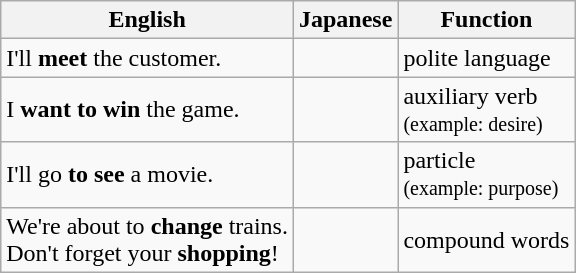<table class="wikitable">
<tr>
<th>English</th>
<th>Japanese</th>
<th>Function</th>
</tr>
<tr>
<td>I'll <strong>meet</strong> the customer.</td>
<td></td>
<td>polite language</td>
</tr>
<tr>
<td>I <strong>want to win</strong> the game.</td>
<td></td>
<td>auxiliary verb <br> <small>(example: desire)</small></td>
</tr>
<tr>
<td>I'll go <strong>to see</strong> a movie.</td>
<td></td>
<td>particle <br> <small>(example: purpose)</small></td>
</tr>
<tr>
<td>We're about to <strong>change</strong> trains. <br> Don't forget your <strong>shopping</strong>!</td>
<td> <br> </td>
<td>compound words</td>
</tr>
</table>
